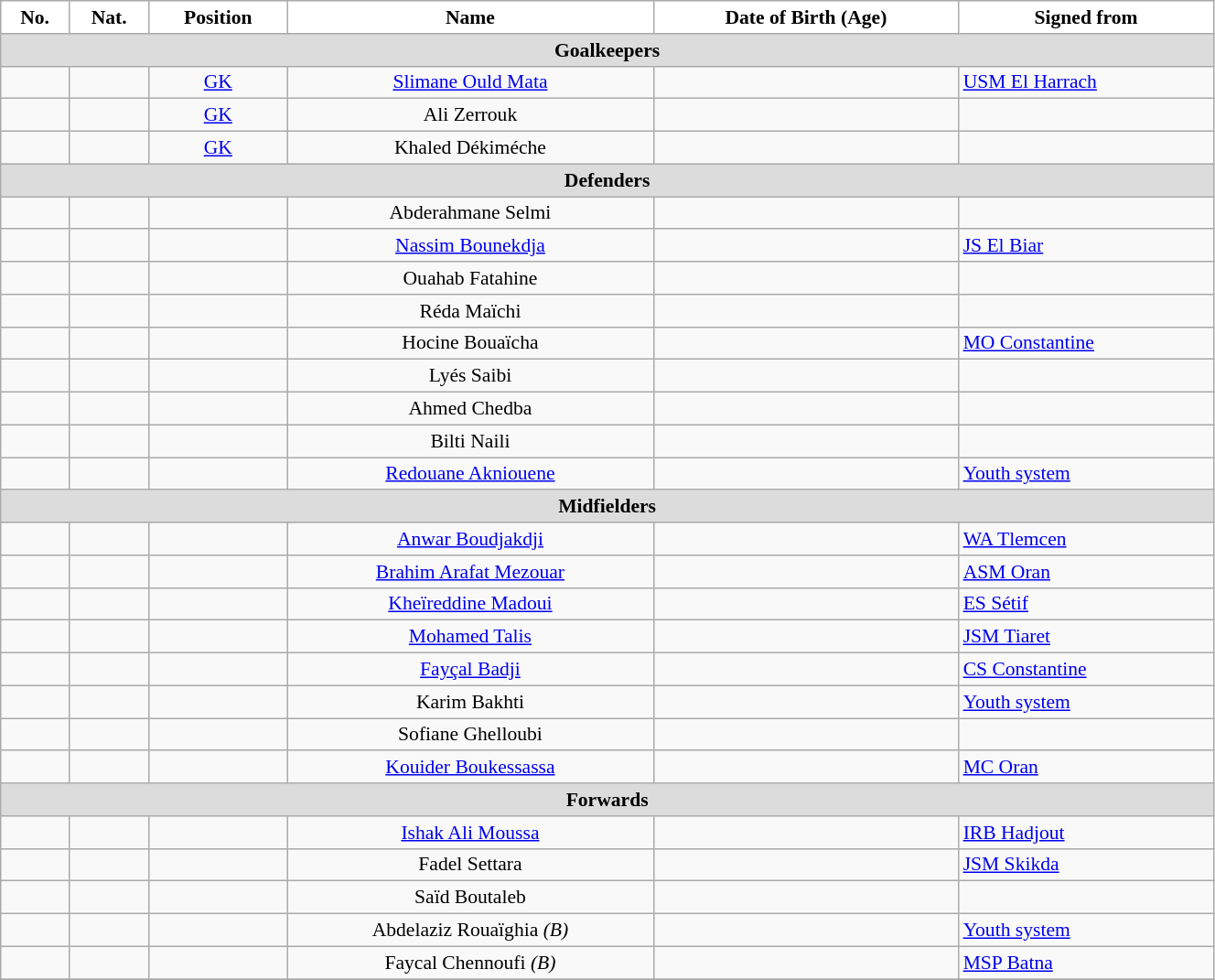<table class="wikitable" style="text-align:center; font-size:90%; width:70%">
<tr>
<th style="background:white; color:black; text-align:center;">No.</th>
<th style="background:white; color:black; text-align:center;">Nat.</th>
<th style="background:white; color:black; text-align:center;">Position</th>
<th style="background:white; color:black; text-align:center;">Name</th>
<th style="background:white; color:black; text-align:center;">Date of Birth (Age)</th>
<th style="background:white; color:black; text-align:center;">Signed from</th>
</tr>
<tr>
<th colspan=10 style="background:#DCDCDC; text-align:center;">Goalkeepers</th>
</tr>
<tr>
<td></td>
<td></td>
<td><a href='#'>GK</a></td>
<td><a href='#'>Slimane Ould Mata</a></td>
<td></td>
<td style="text-align:left"> <a href='#'>USM El Harrach</a></td>
</tr>
<tr>
<td></td>
<td></td>
<td><a href='#'>GK</a></td>
<td>Ali Zerrouk</td>
<td></td>
<td style="text-align:left"></td>
</tr>
<tr>
<td></td>
<td></td>
<td><a href='#'>GK</a></td>
<td>Khaled Dékiméche</td>
<td></td>
<td style="text-align:left"></td>
</tr>
<tr>
<th colspan=10 style="background:#DCDCDC; text-align:center;">Defenders</th>
</tr>
<tr>
<td></td>
<td></td>
<td></td>
<td>Abderahmane Selmi</td>
<td></td>
<td style="text-align:left"></td>
</tr>
<tr>
<td></td>
<td></td>
<td></td>
<td><a href='#'>Nassim Bounekdja</a></td>
<td></td>
<td style="text-align:left"> <a href='#'>JS El Biar</a></td>
</tr>
<tr>
<td></td>
<td></td>
<td></td>
<td>Ouahab Fatahine</td>
<td></td>
<td style="text-align:left"></td>
</tr>
<tr>
<td></td>
<td></td>
<td></td>
<td>Réda Maïchi</td>
<td></td>
<td style="text-align:left"></td>
</tr>
<tr>
<td></td>
<td></td>
<td></td>
<td>Hocine Bouaïcha</td>
<td></td>
<td style="text-align:left"> <a href='#'>MO Constantine</a></td>
</tr>
<tr>
<td></td>
<td></td>
<td></td>
<td>Lyés Saibi</td>
<td></td>
<td style="text-align:left"></td>
</tr>
<tr>
<td></td>
<td></td>
<td></td>
<td>Ahmed Chedba</td>
<td></td>
<td style="text-align:left"></td>
</tr>
<tr>
<td></td>
<td></td>
<td></td>
<td>Bilti Naili</td>
<td></td>
<td style="text-align:left"></td>
</tr>
<tr>
<td></td>
<td></td>
<td></td>
<td><a href='#'>Redouane Akniouene</a></td>
<td></td>
<td style="text-align:left"> <a href='#'>Youth system</a></td>
</tr>
<tr>
<th colspan=10 style="background:#DCDCDC; text-align:center;">Midfielders</th>
</tr>
<tr>
<td></td>
<td></td>
<td></td>
<td><a href='#'>Anwar Boudjakdji</a></td>
<td></td>
<td style="text-align:left"> <a href='#'>WA Tlemcen</a></td>
</tr>
<tr>
<td></td>
<td></td>
<td></td>
<td><a href='#'>Brahim Arafat Mezouar</a></td>
<td></td>
<td style="text-align:left"> <a href='#'>ASM Oran</a></td>
</tr>
<tr>
<td></td>
<td></td>
<td></td>
<td><a href='#'>Kheïreddine Madoui</a></td>
<td></td>
<td style="text-align:left"> <a href='#'>ES Sétif</a></td>
</tr>
<tr>
<td></td>
<td></td>
<td></td>
<td><a href='#'>Mohamed Talis</a></td>
<td></td>
<td style="text-align:left"> <a href='#'>JSM Tiaret</a></td>
</tr>
<tr>
<td></td>
<td></td>
<td></td>
<td><a href='#'>Fayçal Badji</a></td>
<td></td>
<td style="text-align:left"> <a href='#'>CS Constantine</a></td>
</tr>
<tr>
<td></td>
<td></td>
<td></td>
<td>Karim Bakhti</td>
<td></td>
<td style="text-align:left"> <a href='#'>Youth system</a></td>
</tr>
<tr>
<td></td>
<td></td>
<td></td>
<td>Sofiane Ghelloubi</td>
<td></td>
<td style="text-align:left"></td>
</tr>
<tr>
<td></td>
<td></td>
<td></td>
<td><a href='#'>Kouider Boukessassa</a></td>
<td></td>
<td style="text-align:left"> <a href='#'>MC Oran</a></td>
</tr>
<tr>
<th colspan=10 style="background:#DCDCDC; text-align:center;">Forwards</th>
</tr>
<tr>
<td></td>
<td></td>
<td></td>
<td><a href='#'>Ishak Ali Moussa</a></td>
<td></td>
<td style="text-align:left"> <a href='#'>IRB Hadjout</a></td>
</tr>
<tr>
<td></td>
<td></td>
<td></td>
<td>Fadel Settara</td>
<td></td>
<td style="text-align:left"> <a href='#'>JSM Skikda</a></td>
</tr>
<tr>
<td></td>
<td></td>
<td></td>
<td>Saïd Boutaleb</td>
<td></td>
<td style="text-align:left"></td>
</tr>
<tr>
<td></td>
<td></td>
<td></td>
<td>Abdelaziz Rouaïghia <em>(B)</em></td>
<td></td>
<td style="text-align:left"> <a href='#'>Youth system</a></td>
</tr>
<tr>
<td></td>
<td></td>
<td></td>
<td>Faycal Chennoufi <em>(B)</em></td>
<td></td>
<td style="text-align:left"> <a href='#'>MSP Batna</a></td>
</tr>
<tr>
</tr>
</table>
